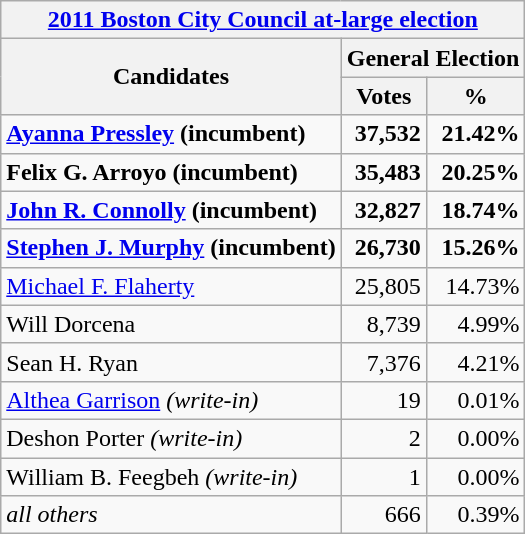<table class=wikitable>
<tr>
<th colspan=3><a href='#'>2011 Boston City Council at-large election</a></th>
</tr>
<tr>
<th colspan=1 rowspan=2><strong>Candidates</strong></th>
<th colspan=2><strong>General Election</strong></th>
</tr>
<tr>
<th>Votes</th>
<th>%</th>
</tr>
<tr>
<td><strong><a href='#'>Ayanna Pressley</a> (incumbent)</strong></td>
<td align="right"><strong>37,532</strong></td>
<td align="right"><strong>21.42%</strong></td>
</tr>
<tr>
<td><strong>Felix G. Arroyo (incumbent)</strong></td>
<td align="right"><strong>35,483</strong></td>
<td align="right"><strong>20.25%</strong></td>
</tr>
<tr>
<td><strong><a href='#'>John R. Connolly</a> (incumbent)</strong></td>
<td align="right"><strong>32,827</strong></td>
<td align="right"><strong>18.74%</strong></td>
</tr>
<tr>
<td><strong><a href='#'>Stephen J. Murphy</a> (incumbent)</strong></td>
<td align="right"><strong>26,730</strong></td>
<td align="right"><strong>15.26%</strong></td>
</tr>
<tr>
<td><a href='#'>Michael F. Flaherty</a></td>
<td align="right">25,805</td>
<td align="right">14.73%</td>
</tr>
<tr>
<td>Will Dorcena</td>
<td align="right">8,739</td>
<td align="right">4.99%</td>
</tr>
<tr>
<td>Sean H. Ryan</td>
<td align="right">7,376</td>
<td align="right">4.21%</td>
</tr>
<tr>
<td><a href='#'>Althea Garrison</a> <em>(write-in)</em></td>
<td align="right">19</td>
<td align="right">0.01%</td>
</tr>
<tr>
<td>Deshon Porter <em>(write-in)</em></td>
<td align="right">2</td>
<td align="right">0.00%</td>
</tr>
<tr>
<td>William B. Feegbeh <em>(write-in)</em></td>
<td align="right">1</td>
<td align="right">0.00%</td>
</tr>
<tr>
<td><em>all others</em></td>
<td align="right">666</td>
<td align="right">0.39%</td>
</tr>
</table>
